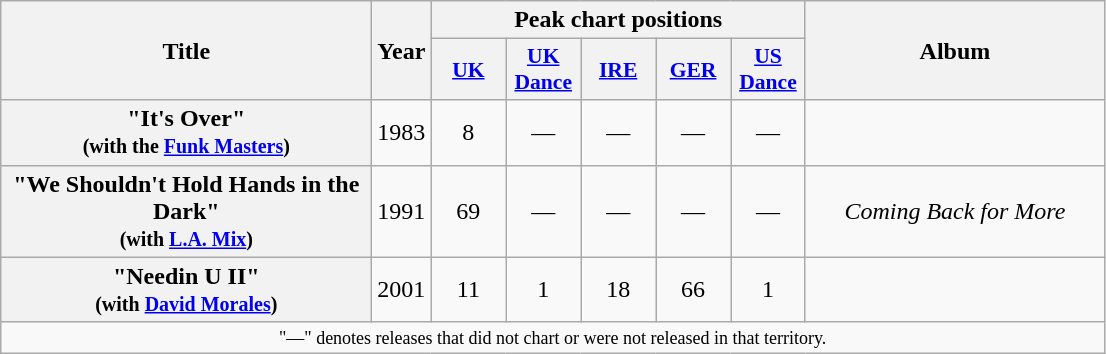<table class="wikitable plainrowheaders" style="text-align:center;">
<tr>
<th scope="col" rowspan="2" style="width:15em;">Title</th>
<th scope="col" rowspan="2" style="width:1em;">Year</th>
<th scope="col" colspan="5">Peak chart positions</th>
<th scope="col" rowspan="2" style="width:12em;">Album</th>
</tr>
<tr>
<th scope="col" style="width:3em;font-size:90%;"><a href='#'>UK</a><br></th>
<th scope="col" style="width:3em;font-size:90%;"><a href='#'>UK<br>Dance</a></th>
<th scope="col" style="width:3em;font-size:90%;"><a href='#'>IRE</a></th>
<th scope="col" style="width:3em;font-size:90%;"><a href='#'>GER</a></th>
<th scope="col" style="width:3em;font-size:90%;"><a href='#'>US<br>Dance</a></th>
</tr>
<tr>
<th scope="row">"It's Over"<br><small>(with the <a href='#'>Funk Masters</a>)</small></th>
<td>1983</td>
<td>8</td>
<td>—</td>
<td>—</td>
<td>—</td>
<td>—</td>
<td></td>
</tr>
<tr>
<th scope="row">"We Shouldn't Hold Hands in the Dark"<br><small>(with <a href='#'>L.A. Mix</a>)</small></th>
<td>1991</td>
<td>69</td>
<td>—</td>
<td>—</td>
<td>—</td>
<td>—</td>
<td><em>Coming Back for More</em></td>
</tr>
<tr>
<th scope="row">"Needin U II"<br><small>(with <a href='#'>David Morales</a>)</small></th>
<td>2001</td>
<td>11</td>
<td>1</td>
<td>18</td>
<td>66</td>
<td>1</td>
<td></td>
</tr>
<tr>
<td colspan="9" style="text-align:center; font-size:9pt;">"—" denotes releases that did not chart or were not released in that territory.</td>
</tr>
</table>
